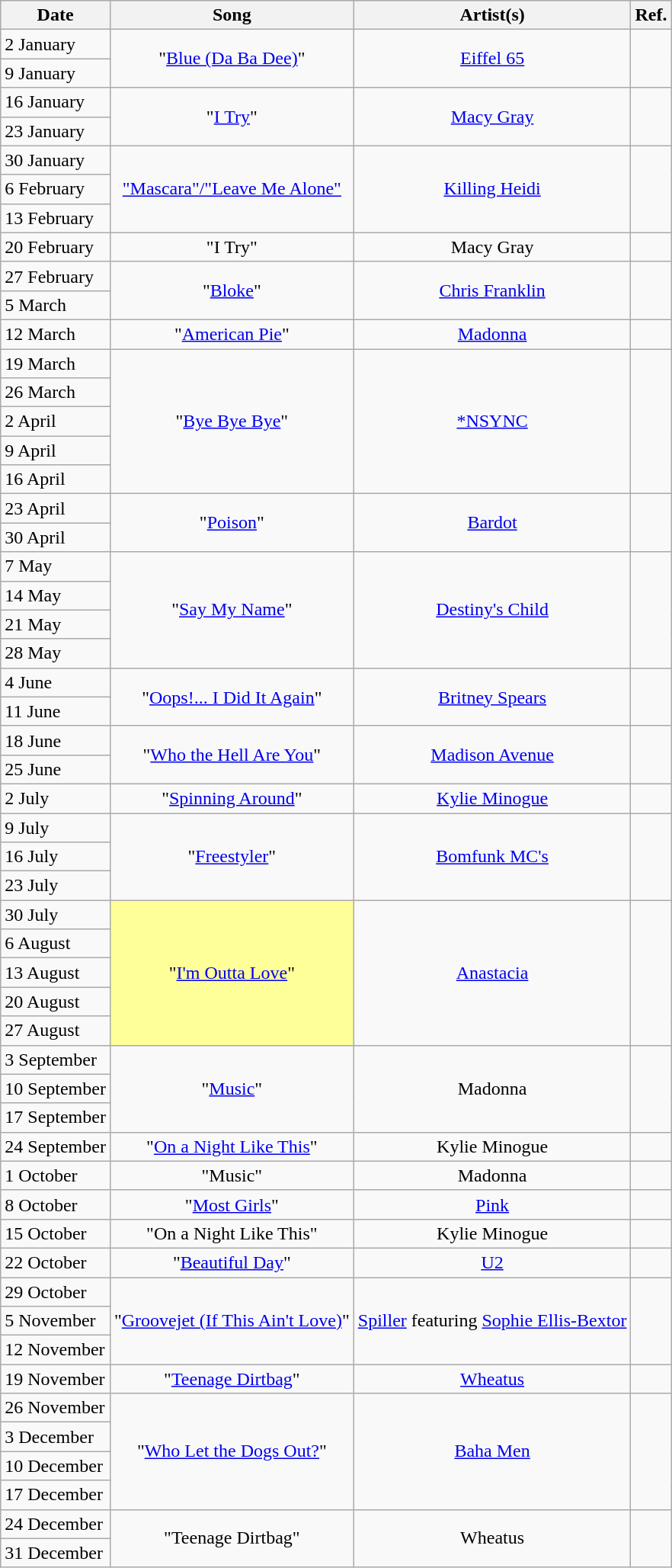<table class="wikitable">
<tr>
<th style="text-align: center;">Date</th>
<th style="text-align: center;">Song</th>
<th style="text-align: center;">Artist(s)</th>
<th style="text-align: center;">Ref.</th>
</tr>
<tr>
<td>2 January</td>
<td rowspan="2" style="text-align: center;">"<a href='#'>Blue (Da Ba Dee)</a>"</td>
<td rowspan="2" style="text-align: center;"><a href='#'>Eiffel 65</a></td>
<td rowspan="2" style="text-align: center;"></td>
</tr>
<tr>
<td>9 January</td>
</tr>
<tr>
<td>16 January</td>
<td rowspan="2" style="text-align: center;">"<a href='#'>I Try</a>"</td>
<td rowspan="2" style="text-align: center;"><a href='#'>Macy Gray</a></td>
<td rowspan="2" style="text-align: center;"></td>
</tr>
<tr>
<td>23 January</td>
</tr>
<tr>
<td>30 January</td>
<td rowspan="3" style="text-align: center;"><a href='#'>"Mascara"/"Leave Me Alone"</a></td>
<td rowspan="3" style="text-align: center;"><a href='#'>Killing Heidi</a></td>
<td rowspan="3" style="text-align: center;"></td>
</tr>
<tr>
<td>6 February</td>
</tr>
<tr>
<td>13 February</td>
</tr>
<tr>
<td>20 February</td>
<td style="text-align: center;">"I Try"</td>
<td style="text-align: center;">Macy Gray</td>
<td style="text-align: center;"></td>
</tr>
<tr>
<td>27 February</td>
<td rowspan="2" style="text-align: center;">"<a href='#'>Bloke</a>"</td>
<td rowspan="2" style="text-align: center;"><a href='#'>Chris Franklin</a></td>
<td rowspan="2" style="text-align: center;"></td>
</tr>
<tr>
<td>5 March</td>
</tr>
<tr>
<td>12 March</td>
<td style="text-align: center;">"<a href='#'>American Pie</a>"</td>
<td style="text-align: center;"><a href='#'>Madonna</a></td>
<td style="text-align: center;"></td>
</tr>
<tr>
<td>19 March</td>
<td rowspan="5" style="text-align: center;">"<a href='#'>Bye Bye Bye</a>"</td>
<td rowspan="5" style="text-align: center;"><a href='#'>*NSYNC</a></td>
<td rowspan="5" style="text-align: center;"></td>
</tr>
<tr>
<td>26 March</td>
</tr>
<tr>
<td>2 April</td>
</tr>
<tr>
<td>9 April</td>
</tr>
<tr>
<td>16 April</td>
</tr>
<tr>
<td>23 April</td>
<td rowspan="2" style="text-align: center;">"<a href='#'>Poison</a>"</td>
<td rowspan="2" style="text-align: center;"><a href='#'>Bardot</a></td>
<td rowspan="2" style="text-align: center;"></td>
</tr>
<tr>
<td>30 April</td>
</tr>
<tr>
<td>7 May</td>
<td rowspan="4" style="text-align: center;">"<a href='#'>Say My Name</a>"</td>
<td rowspan="4" style="text-align: center;"><a href='#'>Destiny's Child</a></td>
<td rowspan="4" style="text-align: center;"></td>
</tr>
<tr>
<td>14 May</td>
</tr>
<tr>
<td>21 May</td>
</tr>
<tr>
<td>28 May</td>
</tr>
<tr>
<td>4 June</td>
<td rowspan="2" style="text-align: center;">"<a href='#'>Oops!... I Did It Again</a>"</td>
<td rowspan="2" style="text-align: center;"><a href='#'>Britney Spears</a></td>
<td rowspan="2" style="text-align: center;"></td>
</tr>
<tr>
<td>11 June</td>
</tr>
<tr>
<td>18 June</td>
<td rowspan="2" style="text-align: center;">"<a href='#'>Who the Hell Are You</a>"</td>
<td rowspan="2" style="text-align: center;"><a href='#'>Madison Avenue</a></td>
<td rowspan="2" style="text-align: center;"></td>
</tr>
<tr>
<td>25 June</td>
</tr>
<tr>
<td>2 July</td>
<td style="text-align: center;">"<a href='#'>Spinning Around</a>"</td>
<td style="text-align: center;"><a href='#'>Kylie Minogue</a></td>
<td style="text-align: center;"></td>
</tr>
<tr>
<td>9 July</td>
<td rowspan="3" style="text-align: center;">"<a href='#'>Freestyler</a>"</td>
<td rowspan="3" style="text-align: center;"><a href='#'>Bomfunk MC's</a></td>
<td rowspan="3" style="text-align: center;"></td>
</tr>
<tr>
<td>16 July</td>
</tr>
<tr>
<td>23 July</td>
</tr>
<tr>
<td>30 July</td>
<td rowspan="5" style="background:#ff9; text-align:center;">"<a href='#'>I'm Outta Love</a>"</td>
<td rowspan="5" style="text-align: center;"><a href='#'>Anastacia</a></td>
<td rowspan="5" style="text-align: center;"></td>
</tr>
<tr>
<td>6 August</td>
</tr>
<tr>
<td>13 August</td>
</tr>
<tr>
<td>20 August</td>
</tr>
<tr>
<td>27 August</td>
</tr>
<tr>
<td>3 September</td>
<td rowspan="3" style="text-align: center;">"<a href='#'>Music</a>"</td>
<td rowspan="3" style="text-align: center;">Madonna</td>
<td rowspan="3" style="text-align: center;"></td>
</tr>
<tr>
<td>10 September</td>
</tr>
<tr>
<td>17 September</td>
</tr>
<tr>
<td>24 September</td>
<td style="text-align: center;">"<a href='#'>On a Night Like This</a>"</td>
<td style="text-align: center;">Kylie Minogue</td>
<td style="text-align: center;"></td>
</tr>
<tr>
<td>1 October</td>
<td style="text-align: center;">"Music"</td>
<td style="text-align: center;">Madonna</td>
<td style="text-align: center;"></td>
</tr>
<tr>
<td>8 October</td>
<td style="text-align: center;">"<a href='#'>Most Girls</a>"</td>
<td style="text-align: center;"><a href='#'>Pink</a></td>
<td style="text-align: center;"></td>
</tr>
<tr>
<td>15 October</td>
<td style="text-align: center;">"On a Night Like This"</td>
<td style="text-align: center;">Kylie Minogue</td>
<td style="text-align: center;"></td>
</tr>
<tr>
<td>22 October</td>
<td style="text-align: center;">"<a href='#'>Beautiful Day</a>"</td>
<td style="text-align: center;"><a href='#'>U2</a></td>
<td style="text-align: center;"></td>
</tr>
<tr>
<td>29 October</td>
<td rowspan="3" style="text-align: center;">"<a href='#'>Groovejet (If This Ain't Love)</a>"</td>
<td rowspan="3" style="text-align: center;"><a href='#'>Spiller</a> featuring <a href='#'>Sophie Ellis-Bextor</a></td>
<td rowspan="3" style="text-align: center;"></td>
</tr>
<tr>
<td>5 November</td>
</tr>
<tr>
<td>12 November</td>
</tr>
<tr>
<td>19 November</td>
<td style="text-align: center;">"<a href='#'>Teenage Dirtbag</a>"</td>
<td style="text-align: center;"><a href='#'>Wheatus</a></td>
<td style="text-align: center;"></td>
</tr>
<tr>
<td>26 November</td>
<td rowspan="4" style="text-align: center;">"<a href='#'>Who Let the Dogs Out?</a>"</td>
<td rowspan="4" style="text-align: center;"><a href='#'>Baha Men</a></td>
<td rowspan="4" style="text-align: center;"></td>
</tr>
<tr>
<td>3 December</td>
</tr>
<tr>
<td>10 December</td>
</tr>
<tr>
<td>17 December</td>
</tr>
<tr>
<td>24 December</td>
<td rowspan="3" style="text-align: center;">"Teenage Dirtbag"</td>
<td rowspan="3" style="text-align: center;">Wheatus</td>
<td rowspan="3" style="text-align: center;"></td>
</tr>
<tr>
<td>31 December</td>
</tr>
</table>
